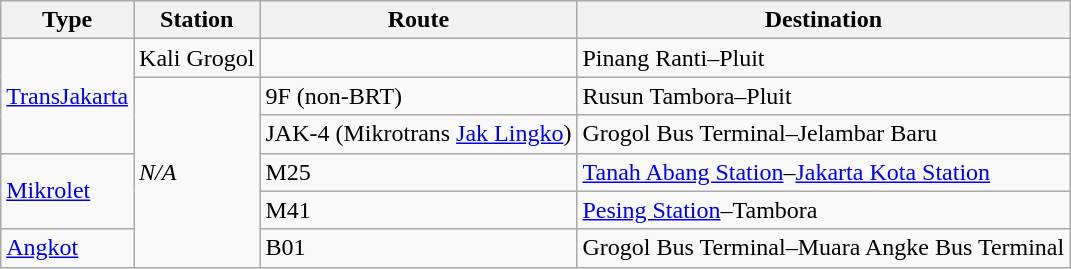<table class="wikitable">
<tr>
<th>Type</th>
<th>Station</th>
<th>Route</th>
<th>Destination</th>
</tr>
<tr>
<td rowspan="3"><a href='#'>TransJakarta</a></td>
<td>Kali Grogol</td>
<td></td>
<td>Pinang Ranti–Pluit</td>
</tr>
<tr>
<td rowspan="5"><em>N/A</em></td>
<td>9F (non-BRT)</td>
<td>Rusun Tambora–Pluit</td>
</tr>
<tr>
<td>JAK-4 (Mikrotrans <a href='#'>Jak Lingko</a>)</td>
<td>Grogol Bus Terminal–Jelambar Baru</td>
</tr>
<tr>
<td rowspan="2"><a href='#'>Mikrolet</a></td>
<td>M25</td>
<td><a href='#'>Tanah Abang Station</a>–<a href='#'>Jakarta Kota Station</a></td>
</tr>
<tr>
<td>M41</td>
<td><a href='#'>Pesing Station</a>–Tambora</td>
</tr>
<tr>
<td><a href='#'>Angkot</a></td>
<td>B01</td>
<td>Grogol Bus Terminal–Muara Angke Bus Terminal</td>
</tr>
</table>
